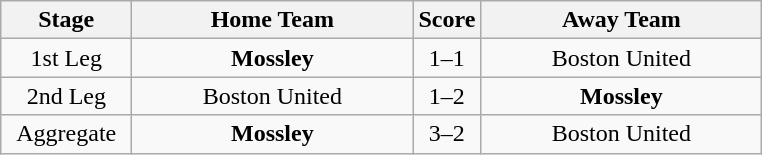<table class="wikitable" style="text-align:center">
<tr>
<th width=80>Stage</th>
<th width=180>Home Team</th>
<th width=20>Score</th>
<th width=180>Away Team</th>
</tr>
<tr>
<td>1st Leg</td>
<td><strong>Mossley</strong></td>
<td>1–1</td>
<td>Boston United</td>
</tr>
<tr>
<td>2nd Leg</td>
<td>Boston United</td>
<td>1–2</td>
<td><strong>Mossley</strong></td>
</tr>
<tr>
<td>Aggregate</td>
<td><strong>Mossley</strong></td>
<td>3–2</td>
<td>Boston United</td>
</tr>
</table>
